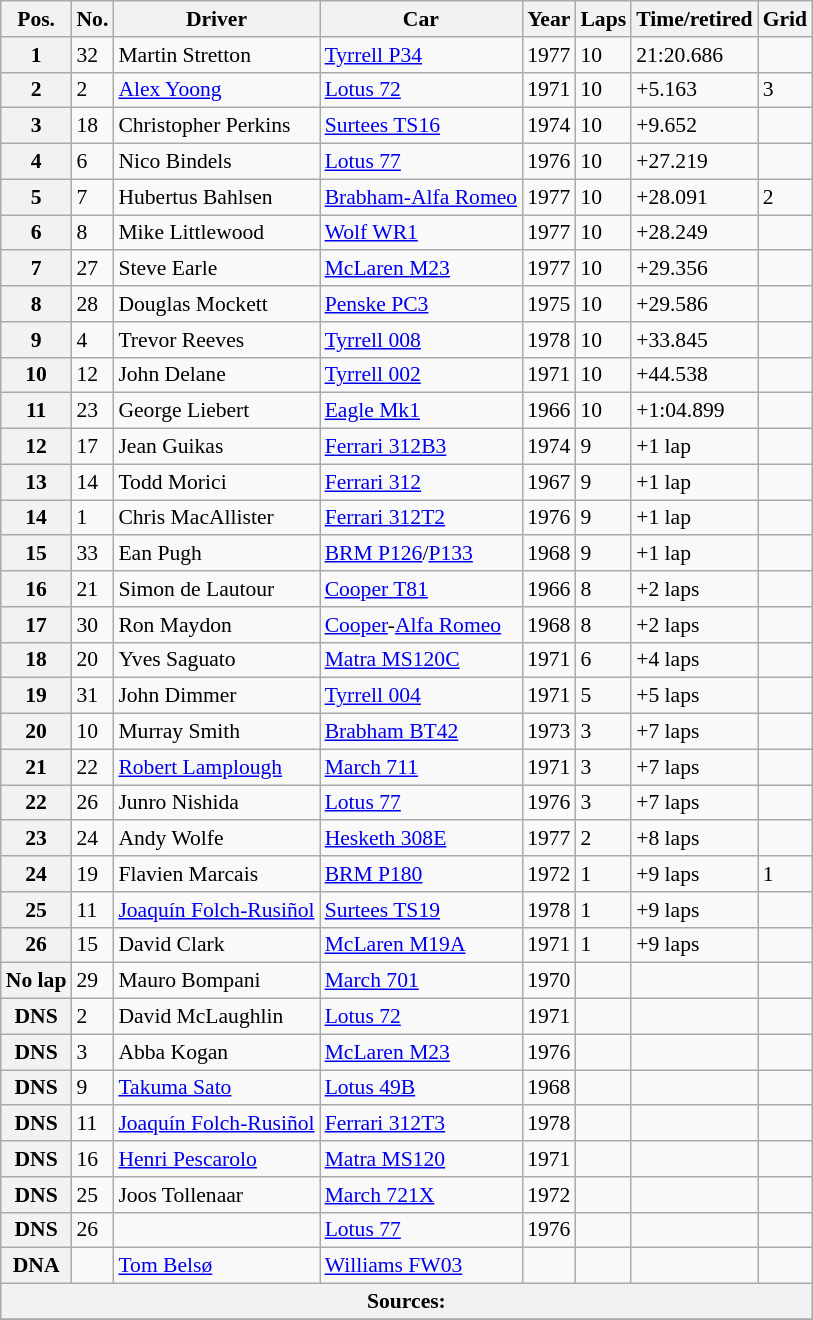<table class="wikitable" style="font-size:90%">
<tr>
<th>Pos.</th>
<th>No.</th>
<th>Driver</th>
<th>Car</th>
<th>Year</th>
<th>Laps</th>
<th>Time/retired</th>
<th>Grid</th>
</tr>
<tr>
<th>1</th>
<td>32</td>
<td> Martin Stretton</td>
<td><a href='#'>Tyrrell P34</a></td>
<td>1977</td>
<td>10</td>
<td>21:20.686</td>
<td></td>
</tr>
<tr>
<th>2</th>
<td>2</td>
<td> <a href='#'>Alex Yoong</a></td>
<td><a href='#'>Lotus 72</a></td>
<td>1971</td>
<td>10</td>
<td>+5.163</td>
<td>3</td>
</tr>
<tr>
<th>3</th>
<td>18</td>
<td> Christopher Perkins</td>
<td><a href='#'>Surtees TS16</a></td>
<td>1974</td>
<td>10</td>
<td>+9.652</td>
<td></td>
</tr>
<tr>
<th>4</th>
<td>6</td>
<td> Nico Bindels</td>
<td><a href='#'>Lotus 77</a></td>
<td>1976</td>
<td>10</td>
<td>+27.219</td>
<td></td>
</tr>
<tr>
<th>5</th>
<td>7</td>
<td> Hubertus Bahlsen</td>
<td><a href='#'>Brabham-Alfa Romeo</a></td>
<td>1977</td>
<td>10</td>
<td>+28.091</td>
<td>2</td>
</tr>
<tr>
<th>6</th>
<td>8</td>
<td> Mike Littlewood</td>
<td><a href='#'>Wolf WR1</a></td>
<td>1977</td>
<td>10</td>
<td>+28.249</td>
<td></td>
</tr>
<tr>
<th>7</th>
<td>27</td>
<td> Steve Earle</td>
<td><a href='#'>McLaren M23</a></td>
<td>1977</td>
<td>10</td>
<td>+29.356</td>
<td></td>
</tr>
<tr>
<th>8</th>
<td>28</td>
<td> Douglas Mockett</td>
<td><a href='#'>Penske PC3</a></td>
<td>1975</td>
<td>10</td>
<td>+29.586</td>
<td></td>
</tr>
<tr>
<th>9</th>
<td>4</td>
<td> Trevor Reeves</td>
<td><a href='#'>Tyrrell 008</a></td>
<td>1978</td>
<td>10</td>
<td>+33.845</td>
<td></td>
</tr>
<tr>
<th>10</th>
<td>12</td>
<td> John Delane</td>
<td><a href='#'>Tyrrell 002</a></td>
<td>1971</td>
<td>10</td>
<td>+44.538</td>
<td></td>
</tr>
<tr>
<th>11</th>
<td>23</td>
<td> George Liebert</td>
<td><a href='#'>Eagle Mk1</a></td>
<td>1966</td>
<td>10</td>
<td>+1:04.899</td>
<td></td>
</tr>
<tr>
<th>12</th>
<td>17</td>
<td> Jean Guikas</td>
<td><a href='#'>Ferrari 312B3</a></td>
<td>1974</td>
<td>9</td>
<td>+1 lap</td>
<td></td>
</tr>
<tr>
<th>13</th>
<td>14</td>
<td> Todd Morici</td>
<td><a href='#'>Ferrari 312</a></td>
<td>1967</td>
<td>9</td>
<td>+1 lap</td>
<td></td>
</tr>
<tr>
<th>14</th>
<td>1</td>
<td> Chris MacAllister</td>
<td><a href='#'>Ferrari 312T2</a></td>
<td>1976</td>
<td>9</td>
<td>+1 lap</td>
<td></td>
</tr>
<tr>
<th>15</th>
<td>33</td>
<td> Ean Pugh</td>
<td><a href='#'>BRM P126</a>/<a href='#'>P133</a></td>
<td>1968</td>
<td>9</td>
<td>+1 lap</td>
<td></td>
</tr>
<tr>
<th>16</th>
<td>21</td>
<td> Simon de Lautour</td>
<td><a href='#'>Cooper T81</a></td>
<td>1966</td>
<td>8</td>
<td>+2 laps</td>
<td></td>
</tr>
<tr>
<th>17</th>
<td>30</td>
<td> Ron Maydon</td>
<td><a href='#'>Cooper</a>-<a href='#'>Alfa Romeo</a></td>
<td>1968</td>
<td>8</td>
<td>+2 laps</td>
<td></td>
</tr>
<tr>
<th>18</th>
<td>20</td>
<td> Yves Saguato</td>
<td><a href='#'>Matra MS120C</a></td>
<td>1971</td>
<td>6</td>
<td>+4 laps</td>
<td></td>
</tr>
<tr>
<th>19</th>
<td>31</td>
<td> John Dimmer</td>
<td><a href='#'>Tyrrell 004</a></td>
<td>1971</td>
<td>5</td>
<td>+5 laps</td>
<td></td>
</tr>
<tr>
<th>20</th>
<td>10</td>
<td> Murray Smith</td>
<td><a href='#'>Brabham BT42</a></td>
<td>1973</td>
<td>3</td>
<td>+7 laps</td>
<td></td>
</tr>
<tr>
<th>21</th>
<td>22</td>
<td> <a href='#'>Robert Lamplough</a></td>
<td><a href='#'>March 711</a></td>
<td>1971</td>
<td>3</td>
<td>+7 laps</td>
<td></td>
</tr>
<tr>
<th>22</th>
<td>26</td>
<td> Junro Nishida</td>
<td><a href='#'>Lotus 77</a></td>
<td>1976</td>
<td>3</td>
<td>+7 laps</td>
<td></td>
</tr>
<tr>
<th>23</th>
<td>24</td>
<td> Andy Wolfe</td>
<td><a href='#'>Hesketh 308E</a></td>
<td>1977</td>
<td>2</td>
<td>+8 laps</td>
<td></td>
</tr>
<tr>
<th>24</th>
<td>19</td>
<td> Flavien Marcais</td>
<td><a href='#'>BRM P180</a></td>
<td>1972</td>
<td>1</td>
<td>+9 laps</td>
<td>1</td>
</tr>
<tr>
<th>25</th>
<td>11</td>
<td> <a href='#'>Joaquín Folch-Rusiñol</a></td>
<td><a href='#'>Surtees TS19</a></td>
<td>1978</td>
<td>1</td>
<td>+9 laps</td>
<td></td>
</tr>
<tr>
<th>26</th>
<td>15</td>
<td> David Clark</td>
<td><a href='#'>McLaren M19A</a></td>
<td>1971</td>
<td>1</td>
<td>+9 laps</td>
<td></td>
</tr>
<tr>
<th>No lap</th>
<td>29</td>
<td> Mauro Bompani</td>
<td><a href='#'>March 701</a></td>
<td>1970</td>
<td></td>
<td></td>
<td></td>
</tr>
<tr>
<th>DNS</th>
<td>2</td>
<td> David McLaughlin</td>
<td><a href='#'>Lotus 72</a></td>
<td>1971</td>
<td></td>
<td></td>
<td></td>
</tr>
<tr>
<th>DNS</th>
<td>3</td>
<td> Abba Kogan</td>
<td><a href='#'>McLaren M23</a></td>
<td>1976</td>
<td></td>
<td></td>
<td></td>
</tr>
<tr>
<th>DNS</th>
<td>9</td>
<td> <a href='#'>Takuma Sato</a></td>
<td><a href='#'>Lotus 49B</a></td>
<td>1968</td>
<td></td>
<td></td>
<td></td>
</tr>
<tr>
<th>DNS</th>
<td>11</td>
<td> <a href='#'>Joaquín Folch-Rusiñol</a></td>
<td><a href='#'>Ferrari 312T3</a></td>
<td>1978</td>
<td></td>
<td></td>
<td></td>
</tr>
<tr>
<th>DNS</th>
<td>16</td>
<td> <a href='#'>Henri Pescarolo</a></td>
<td><a href='#'>Matra MS120</a></td>
<td>1971</td>
<td></td>
<td></td>
<td></td>
</tr>
<tr>
<th>DNS</th>
<td>25</td>
<td> Joos Tollenaar</td>
<td><a href='#'>March 721X</a></td>
<td>1972</td>
<td></td>
<td></td>
<td></td>
</tr>
<tr>
<th>DNS</th>
<td>26</td>
<td></td>
<td><a href='#'>Lotus 77</a></td>
<td>1976</td>
<td></td>
<td></td>
<td></td>
</tr>
<tr>
<th>DNA</th>
<td></td>
<td> <a href='#'>Tom Belsø</a></td>
<td><a href='#'>Williams FW03</a></td>
<td></td>
<td></td>
<td></td>
<td></td>
</tr>
<tr style="background-color:#E5E4E2" align="center">
<th colspan=8>Sources:</th>
</tr>
<tr>
</tr>
</table>
